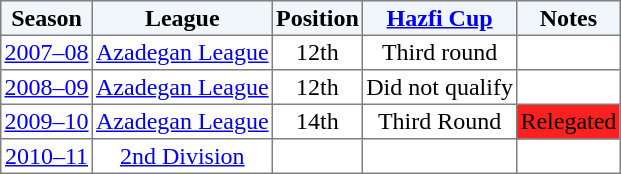<table border="1" cellpadding="2" style="border-collapse:collapse; text-align:center; font-size:normal;">
<tr style="background:#f0f6fa;">
<th>Season</th>
<th>League</th>
<th>Position</th>
<th><a href='#'>Hazfi Cup</a></th>
<th>Notes</th>
</tr>
<tr>
<td><a href='#'>2007–08</a></td>
<td><a href='#'>Azadegan League</a></td>
<td>12th</td>
<td>Third round</td>
<td></td>
</tr>
<tr>
<td><a href='#'>2008–09</a></td>
<td><a href='#'>Azadegan League</a></td>
<td>12th</td>
<td>Did not qualify</td>
<td></td>
</tr>
<tr>
<td><a href='#'>2009–10</a></td>
<td><a href='#'>Azadegan League</a></td>
<td>14th</td>
<td>Third Round</td>
<td bgcolor=FF2020>Relegated</td>
</tr>
<tr>
<td><a href='#'>2010–11</a></td>
<td><a href='#'>2nd Division</a></td>
<td></td>
<td></td>
<td></td>
</tr>
</table>
